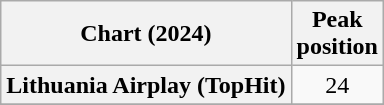<table class="wikitable plainrowheaders" style="text-align:center">
<tr>
<th scope="col">Chart (2024)</th>
<th scope="col">Peak<br>position</th>
</tr>
<tr>
<th scope="row">Lithuania Airplay (TopHit)</th>
<td>24</td>
</tr>
<tr>
</tr>
</table>
